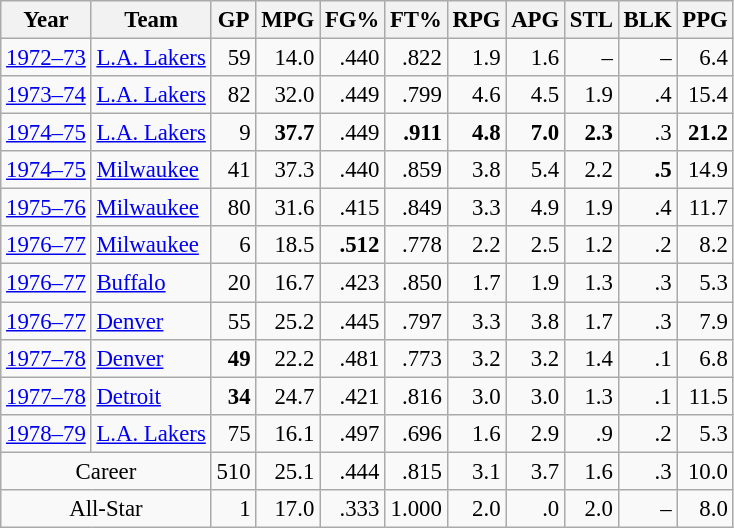<table class="wikitable sortable" style="font-size:95%; text-align:right;">
<tr>
<th>Year</th>
<th>Team</th>
<th>GP</th>
<th>MPG</th>
<th>FG%</th>
<th>FT%</th>
<th>RPG</th>
<th>APG</th>
<th>STL</th>
<th>BLK</th>
<th>PPG</th>
</tr>
<tr>
<td style="text-align:left;"><a href='#'>1972–73</a></td>
<td style="text-align:left;"><a href='#'>L.A. Lakers</a></td>
<td>59</td>
<td>14.0</td>
<td>.440</td>
<td>.822</td>
<td>1.9</td>
<td>1.6</td>
<td>–</td>
<td>–</td>
<td>6.4</td>
</tr>
<tr>
<td style="text-align:left;"><a href='#'>1973–74</a></td>
<td style="text-align:left;"><a href='#'>L.A. Lakers</a></td>
<td>82</td>
<td>32.0</td>
<td>.449</td>
<td>.799</td>
<td>4.6</td>
<td>4.5</td>
<td>1.9</td>
<td>.4</td>
<td>15.4</td>
</tr>
<tr>
<td style="text-align:left;"><a href='#'>1974–75</a></td>
<td style="text-align:left;"><a href='#'>L.A. Lakers</a></td>
<td>9</td>
<td><strong>37.7</strong></td>
<td>.449</td>
<td><strong>.911</strong></td>
<td><strong>4.8</strong></td>
<td><strong>7.0</strong></td>
<td><strong>2.3</strong></td>
<td>.3</td>
<td><strong>21.2</strong></td>
</tr>
<tr>
<td style="text-align:left;"><a href='#'>1974–75</a></td>
<td style="text-align:left;"><a href='#'>Milwaukee</a></td>
<td>41</td>
<td>37.3</td>
<td>.440</td>
<td>.859</td>
<td>3.8</td>
<td>5.4</td>
<td>2.2</td>
<td><strong>.5</strong></td>
<td>14.9</td>
</tr>
<tr>
<td style="text-align:left;"><a href='#'>1975–76</a></td>
<td style="text-align:left;"><a href='#'>Milwaukee</a></td>
<td>80</td>
<td>31.6</td>
<td>.415</td>
<td>.849</td>
<td>3.3</td>
<td>4.9</td>
<td>1.9</td>
<td>.4</td>
<td>11.7</td>
</tr>
<tr>
<td style="text-align:left;"><a href='#'>1976–77</a></td>
<td style="text-align:left;"><a href='#'>Milwaukee</a></td>
<td>6</td>
<td>18.5</td>
<td><strong>.512</strong></td>
<td>.778</td>
<td>2.2</td>
<td>2.5</td>
<td>1.2</td>
<td>.2</td>
<td>8.2</td>
</tr>
<tr>
<td style="text-align:left;"><a href='#'>1976–77</a></td>
<td style="text-align:left;"><a href='#'>Buffalo</a></td>
<td>20</td>
<td>16.7</td>
<td>.423</td>
<td>.850</td>
<td>1.7</td>
<td>1.9</td>
<td>1.3</td>
<td>.3</td>
<td>5.3</td>
</tr>
<tr>
<td style="text-align:left;"><a href='#'>1976–77</a></td>
<td style="text-align:left;"><a href='#'>Denver</a></td>
<td>55</td>
<td>25.2</td>
<td>.445</td>
<td>.797</td>
<td>3.3</td>
<td>3.8</td>
<td>1.7</td>
<td>.3</td>
<td>7.9</td>
</tr>
<tr>
<td style="text-align:left;"><a href='#'>1977–78</a></td>
<td style="text-align:left;"><a href='#'>Denver</a></td>
<td><strong>49</strong></td>
<td>22.2</td>
<td>.481</td>
<td>.773</td>
<td>3.2</td>
<td>3.2</td>
<td>1.4</td>
<td>.1</td>
<td>6.8</td>
</tr>
<tr>
<td style="text-align:left;"><a href='#'>1977–78</a></td>
<td style="text-align:left;"><a href='#'>Detroit</a></td>
<td><strong>34</strong></td>
<td>24.7</td>
<td>.421</td>
<td>.816</td>
<td>3.0</td>
<td>3.0</td>
<td>1.3</td>
<td>.1</td>
<td>11.5</td>
</tr>
<tr>
<td style="text-align:left;"><a href='#'>1978–79</a></td>
<td style="text-align:left;"><a href='#'>L.A. Lakers</a></td>
<td>75</td>
<td>16.1</td>
<td>.497</td>
<td>.696</td>
<td>1.6</td>
<td>2.9</td>
<td>.9</td>
<td>.2</td>
<td>5.3</td>
</tr>
<tr class="sortbottom">
<td colspan="2" style="text-align:center;">Career</td>
<td>510</td>
<td>25.1</td>
<td>.444</td>
<td>.815</td>
<td>3.1</td>
<td>3.7</td>
<td>1.6</td>
<td>.3</td>
<td>10.0</td>
</tr>
<tr class="sortbottom">
<td colspan="2" style="text-align:center;">All-Star</td>
<td>1</td>
<td>17.0</td>
<td>.333</td>
<td>1.000</td>
<td>2.0</td>
<td>.0</td>
<td>2.0</td>
<td>–</td>
<td>8.0</td>
</tr>
</table>
